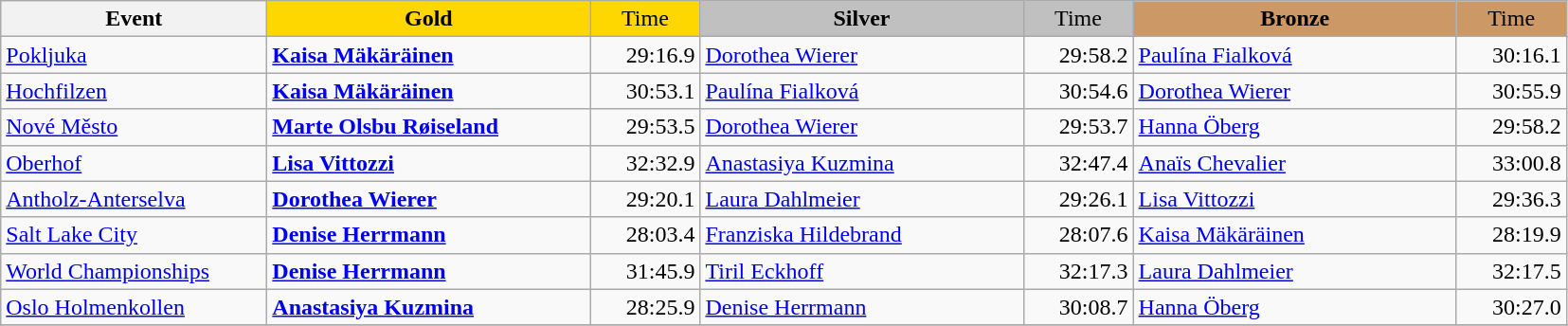<table class="wikitable">
<tr>
<th width="180">Event</th>
<th width="220" style="background:gold">Gold</th>
<th width="70" style="background:gold;font-weight:normal">Time</th>
<th width="220" style="background:silver">Silver</th>
<th width="70" style="background:silver;font-weight:normal">Time</th>
<th width="220" style="background:#CC9966">Bronze</th>
<th width="70" style="background:#CC9966;font-weight:normal">Time</th>
</tr>
<tr>
<td><a href='#'>Pokljuka</a><br></td>
<td><strong><a href='#'>Kaisa Mäkäräinen</a></strong><br></td>
<td align="right">29:16.9 <br> </td>
<td><a href='#'>Dorothea Wierer</a><br></td>
<td align="right">29:58.2 <br> </td>
<td><a href='#'>Paulína Fialková</a><br></td>
<td align="right">30:16.1 <br> </td>
</tr>
<tr>
<td><a href='#'>Hochfilzen</a><br></td>
<td><strong><a href='#'>Kaisa Mäkäräinen</a></strong><br></td>
<td align="right">30:53.1 <br> </td>
<td><a href='#'>Paulína Fialková</a><br></td>
<td align="right">30:54.6 <br> </td>
<td><a href='#'>Dorothea Wierer</a><br></td>
<td align="right">30:55.9 <br> </td>
</tr>
<tr>
<td><a href='#'>Nové Město</a><br></td>
<td><strong><a href='#'>Marte Olsbu Røiseland</a></strong><br></td>
<td align="right">29:53.5 <br> </td>
<td><a href='#'>Dorothea Wierer</a><br></td>
<td align="right">29:53.7 <br> </td>
<td><a href='#'>Hanna Öberg</a><br></td>
<td align="right">29:58.2 <br> </td>
</tr>
<tr>
<td><a href='#'>Oberhof</a><br></td>
<td><strong><a href='#'>Lisa Vittozzi</a></strong><br></td>
<td align="right">32:32.9 <br> </td>
<td><a href='#'>Anastasiya Kuzmina</a><br></td>
<td align="right">32:47.4 <br> </td>
<td><a href='#'>Anaïs Chevalier</a><br></td>
<td align="right">33:00.8 <br> </td>
</tr>
<tr>
<td><a href='#'>Antholz-Anterselva</a><br></td>
<td><strong><a href='#'>Dorothea Wierer</a></strong><br></td>
<td align="right">29:20.1 <br> </td>
<td><a href='#'>Laura Dahlmeier</a><br></td>
<td align="right">29:26.1 <br> </td>
<td><a href='#'>Lisa Vittozzi</a><br></td>
<td align="right">29:36.3 <br> </td>
</tr>
<tr>
<td><a href='#'>Salt Lake City</a><br></td>
<td><strong><a href='#'>Denise Herrmann</a></strong><br></td>
<td align="right">28:03.4 <br> </td>
<td><a href='#'>Franziska Hildebrand</a><br></td>
<td align="right">28:07.6 <br> </td>
<td><a href='#'>Kaisa Mäkäräinen</a><br></td>
<td align="right">28:19.9 <br> </td>
</tr>
<tr>
<td><a href='#'>World Championships</a><br></td>
<td><strong><a href='#'>Denise Herrmann</a></strong><br></td>
<td align="right">31:45.9 <br> </td>
<td><a href='#'>Tiril Eckhoff</a><br></td>
<td align="right">32:17.3 <br> </td>
<td><a href='#'>Laura Dahlmeier</a><br></td>
<td align="right">32:17.5 <br> </td>
</tr>
<tr>
<td><a href='#'>Oslo Holmenkollen</a><br></td>
<td><strong><a href='#'>Anastasiya Kuzmina</a></strong><br></td>
<td align="right">28:25.9 <br> </td>
<td><a href='#'>Denise Herrmann</a><br></td>
<td align="right">30:08.7 <br> </td>
<td><a href='#'>Hanna Öberg</a><br></td>
<td align="right">30:27.0 <br> </td>
</tr>
<tr>
</tr>
</table>
